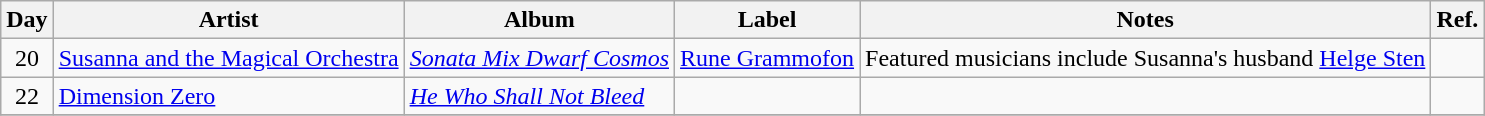<table class="wikitable">
<tr>
<th>Day</th>
<th>Artist</th>
<th>Album</th>
<th>Label</th>
<th>Notes</th>
<th>Ref.</th>
</tr>
<tr>
<td rowspan="1" style="text-align:center;">20</td>
<td><a href='#'>Susanna and the Magical Orchestra</a></td>
<td><em><a href='#'>Sonata Mix Dwarf Cosmos</a></em></td>
<td><a href='#'>Rune Grammofon</a></td>
<td>Featured musicians include Susanna's husband <a href='#'>Helge Sten</a></td>
<td></td>
</tr>
<tr>
<td rowspan="1" style="text-align:center;">22</td>
<td><a href='#'>Dimension Zero</a></td>
<td><em><a href='#'>He Who Shall Not Bleed</a></em></td>
<td></td>
<td></td>
<td></td>
</tr>
<tr>
</tr>
</table>
